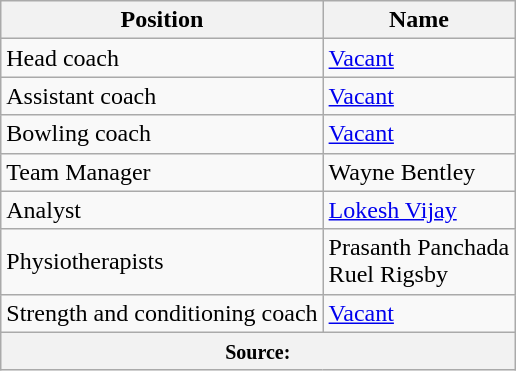<table class="wikitable">
<tr>
<th>Position</th>
<th>Name</th>
</tr>
<tr>
<td>Head coach</td>
<td><a href='#'>Vacant</a></td>
</tr>
<tr>
<td>Assistant coach</td>
<td><a href='#'>Vacant</a></td>
</tr>
<tr>
<td>Bowling coach</td>
<td><a href='#'>Vacant</a></td>
</tr>
<tr>
<td>Team Manager</td>
<td>Wayne Bentley</td>
</tr>
<tr>
<td>Analyst</td>
<td><a href='#'>Lokesh Vijay</a></td>
</tr>
<tr>
<td>Physiotherapists</td>
<td>Prasanth Panchada<br> Ruel Rigsby</td>
</tr>
<tr>
<td>Strength and conditioning coach</td>
<td><a href='#'>Vacant</a></td>
</tr>
<tr>
<th colspan="2"><small>Source:</small></th>
</tr>
</table>
